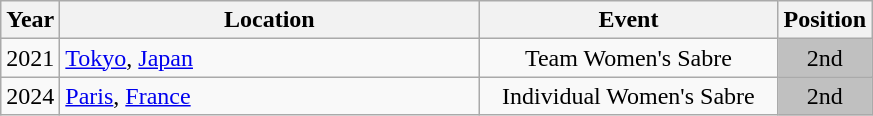<table class="wikitable" style="text-align:center;">
<tr>
<th>Year</th>
<th style="width:17em">Location</th>
<th style="width:12em">Event</th>
<th>Position</th>
</tr>
<tr>
<td>2021</td>
<td rowspan="1" align="left"> <a href='#'>Tokyo</a>, <a href='#'>Japan</a></td>
<td>Team Women's Sabre</td>
<td bgcolor="silver">2nd</td>
</tr>
<tr>
<td>2024</td>
<td rowspan="1" align="left"> <a href='#'>Paris</a>, <a href='#'>France</a></td>
<td>Individual Women's Sabre</td>
<td bgcolor="silver">2nd</td>
</tr>
</table>
